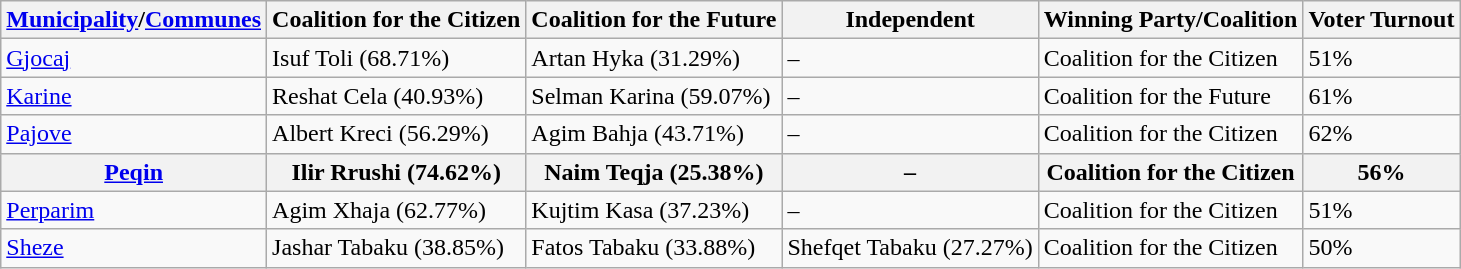<table class="wikitable">
<tr>
<th><a href='#'>Municipality</a>/<a href='#'>Communes</a></th>
<th>Coalition for the Citizen</th>
<th>Coalition for the Future</th>
<th>Independent</th>
<th>Winning Party/Coalition</th>
<th>Voter Turnout</th>
</tr>
<tr>
<td><a href='#'>Gjocaj</a></td>
<td>Isuf Toli (68.71%)</td>
<td>Artan Hyka (31.29%)</td>
<td>–</td>
<td>Coalition for the Citizen</td>
<td>51%</td>
</tr>
<tr>
<td><a href='#'>Karine</a></td>
<td>Reshat Cela (40.93%)</td>
<td>Selman Karina (59.07%)</td>
<td>–</td>
<td>Coalition for the Future</td>
<td>61%</td>
</tr>
<tr>
<td><a href='#'>Pajove</a></td>
<td>Albert Kreci (56.29%)</td>
<td>Agim Bahja (43.71%)</td>
<td>–</td>
<td>Coalition for the Citizen</td>
<td>62%</td>
</tr>
<tr>
<th><a href='#'>Peqin</a></th>
<th>Ilir Rrushi (74.62%)</th>
<th>Naim Teqja (25.38%)</th>
<th>–</th>
<th>Coalition for the Citizen</th>
<th>56%</th>
</tr>
<tr>
<td><a href='#'>Perparim</a></td>
<td>Agim Xhaja (62.77%)</td>
<td>Kujtim Kasa (37.23%)</td>
<td>–</td>
<td>Coalition for the Citizen</td>
<td>51%</td>
</tr>
<tr>
<td><a href='#'>Sheze</a></td>
<td>Jashar Tabaku (38.85%)</td>
<td>Fatos Tabaku (33.88%)</td>
<td>Shefqet Tabaku (27.27%)</td>
<td>Coalition for the Citizen</td>
<td>50%</td>
</tr>
</table>
